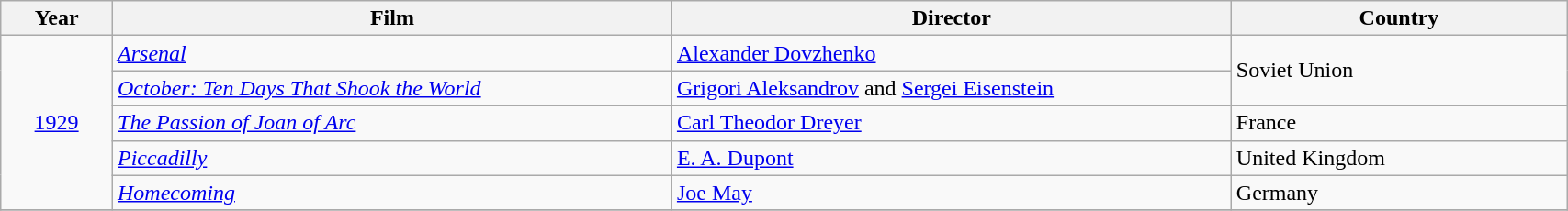<table class="wikitable" width="90%">
<tr>
<th width=5%>Year</th>
<th width=25%>Film</th>
<th width=25%><strong>Director</strong></th>
<th width=15%><strong>Country</strong></th>
</tr>
<tr>
<td rowspan="5" style="text-align:center;"><a href='#'>1929</a></td>
<td><em><a href='#'>Arsenal</a></em></td>
<td><a href='#'>Alexander Dovzhenko</a></td>
<td rowspan="2">Soviet Union</td>
</tr>
<tr>
<td><em><a href='#'>October: Ten Days That Shook the World</a></em></td>
<td><a href='#'>Grigori Aleksandrov</a> and <a href='#'>Sergei Eisenstein</a></td>
</tr>
<tr>
<td><em><a href='#'>The Passion of Joan of Arc</a></em></td>
<td><a href='#'>Carl Theodor Dreyer</a></td>
<td>France</td>
</tr>
<tr>
<td><em><a href='#'>Piccadilly</a></em></td>
<td><a href='#'>E. A. Dupont</a></td>
<td>United Kingdom</td>
</tr>
<tr>
<td><em><a href='#'>Homecoming</a></em></td>
<td><a href='#'>Joe May</a></td>
<td>Germany</td>
</tr>
<tr>
</tr>
</table>
